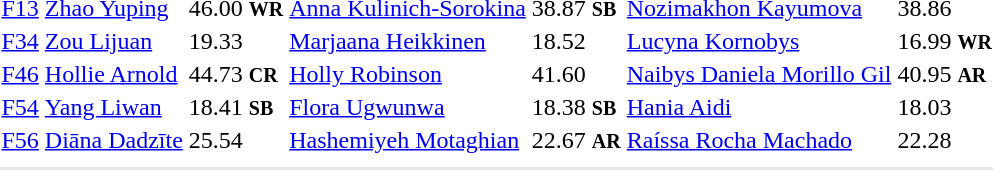<table>
<tr>
<td><a href='#'>F13</a><br></td>
<td><a href='#'>Zhao Yuping</a><br></td>
<td>46.00 <small><strong>WR</strong></small></td>
<td><a href='#'>Anna Kulinich-Sorokina</a><br></td>
<td>38.87 <small><strong>SB</strong></small></td>
<td><a href='#'>Nozimakhon Kayumova</a><br></td>
<td>38.86</td>
</tr>
<tr>
<td><a href='#'>F34</a><br></td>
<td><a href='#'>Zou Lijuan</a><br></td>
<td>19.33</td>
<td><a href='#'>Marjaana Heikkinen</a><br></td>
<td>18.52</td>
<td><a href='#'>Lucyna Kornobys</a><br></td>
<td>16.99 <small><strong>WR</strong></small></td>
</tr>
<tr>
<td><a href='#'>F46</a><br></td>
<td><a href='#'>Hollie Arnold</a><br></td>
<td>44.73 <small><strong>CR</strong></small></td>
<td><a href='#'>Holly Robinson</a><br></td>
<td>41.60</td>
<td><a href='#'>Naibys Daniela Morillo Gil</a><br></td>
<td>40.95 <small><strong>AR</strong></small></td>
</tr>
<tr>
<td><a href='#'>F54</a><br></td>
<td><a href='#'>Yang Liwan</a><br></td>
<td>18.41 <small><strong>SB</strong></small></td>
<td><a href='#'>Flora Ugwunwa</a><br></td>
<td>18.38 <small><strong>SB</strong></small></td>
<td><a href='#'>Hania Aidi</a><br></td>
<td>18.03</td>
</tr>
<tr>
<td><a href='#'>F56</a><br></td>
<td><a href='#'>Diāna Dadzīte</a><br></td>
<td>25.54</td>
<td><a href='#'>Hashemiyeh Motaghian</a><br></td>
<td>22.67 <small><strong>AR</strong></small></td>
<td><a href='#'>Raíssa Rocha Machado</a><br></td>
<td>22.28</td>
</tr>
<tr>
<td colspan=7></td>
</tr>
<tr>
</tr>
<tr bgcolor= e8e8e8>
<td colspan=7></td>
</tr>
</table>
